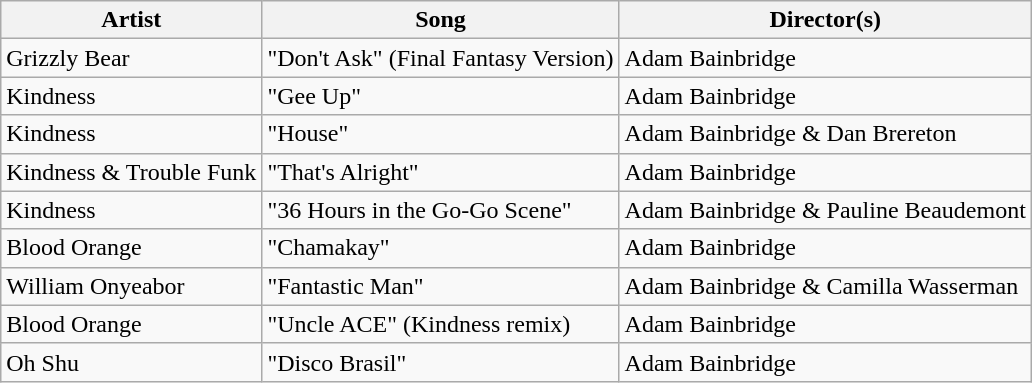<table class="wikitable sortable">
<tr>
<th>Artist</th>
<th>Song</th>
<th>Director(s)</th>
</tr>
<tr>
<td>Grizzly Bear</td>
<td>"Don't Ask" (Final Fantasy Version)</td>
<td>Adam Bainbridge</td>
</tr>
<tr>
<td>Kindness</td>
<td>"Gee Up"</td>
<td>Adam Bainbridge</td>
</tr>
<tr>
<td>Kindness</td>
<td>"House"</td>
<td>Adam Bainbridge & Dan Brereton</td>
</tr>
<tr>
<td>Kindness & Trouble Funk</td>
<td>"That's Alright"</td>
<td>Adam Bainbridge</td>
</tr>
<tr>
<td>Kindness</td>
<td>"36 Hours in the Go-Go Scene"</td>
<td>Adam Bainbridge & Pauline Beaudemont</td>
</tr>
<tr>
<td>Blood Orange</td>
<td>"Chamakay"</td>
<td>Adam Bainbridge</td>
</tr>
<tr>
<td>William Onyeabor</td>
<td>"Fantastic Man"</td>
<td>Adam Bainbridge & Camilla Wasserman</td>
</tr>
<tr>
<td>Blood Orange</td>
<td>"Uncle ACE" (Kindness remix)</td>
<td>Adam Bainbridge</td>
</tr>
<tr>
<td>Oh Shu</td>
<td>"Disco Brasil"</td>
<td>Adam Bainbridge</td>
</tr>
</table>
